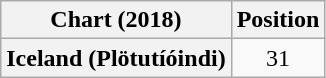<table class="wikitable plainrowheaders" style="text-align:center">
<tr>
<th>Chart (2018)</th>
<th>Position</th>
</tr>
<tr>
<th scope="row">Iceland (Plötutíóindi)</th>
<td>31</td>
</tr>
</table>
